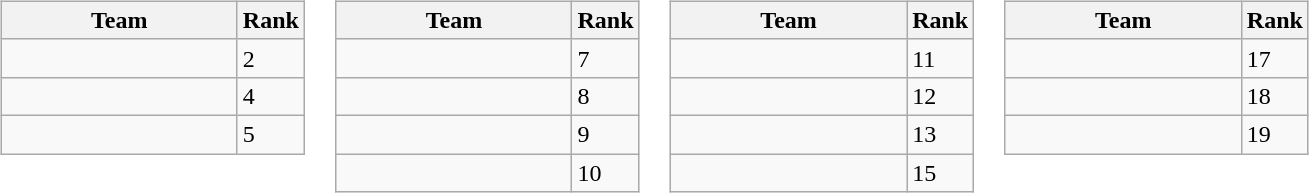<table>
<tr valign=top>
<td><br><table class="wikitable">
<tr>
<th style="width: 150px;">Team</th>
<th>Rank</th>
</tr>
<tr>
<td></td>
<td>2</td>
</tr>
<tr>
<td></td>
<td>4</td>
</tr>
<tr>
<td></td>
<td>5</td>
</tr>
</table>
</td>
<td><br><table class="wikitable">
<tr>
<th style="width: 150px;">Team</th>
<th>Rank</th>
</tr>
<tr>
<td></td>
<td>7</td>
</tr>
<tr>
<td></td>
<td>8</td>
</tr>
<tr>
<td></td>
<td>9</td>
</tr>
<tr>
<td></td>
<td>10</td>
</tr>
</table>
</td>
<td><br><table class="wikitable">
<tr>
<th style="width: 150px;">Team</th>
<th>Rank</th>
</tr>
<tr>
<td></td>
<td>11</td>
</tr>
<tr>
<td></td>
<td>12</td>
</tr>
<tr>
<td></td>
<td>13</td>
</tr>
<tr>
<td></td>
<td>15</td>
</tr>
</table>
</td>
<td><br><table class="wikitable">
<tr>
<th style="width: 150px;">Team</th>
<th>Rank</th>
</tr>
<tr>
<td></td>
<td>17</td>
</tr>
<tr>
<td></td>
<td>18</td>
</tr>
<tr>
<td></td>
<td>19</td>
</tr>
</table>
</td>
</tr>
</table>
